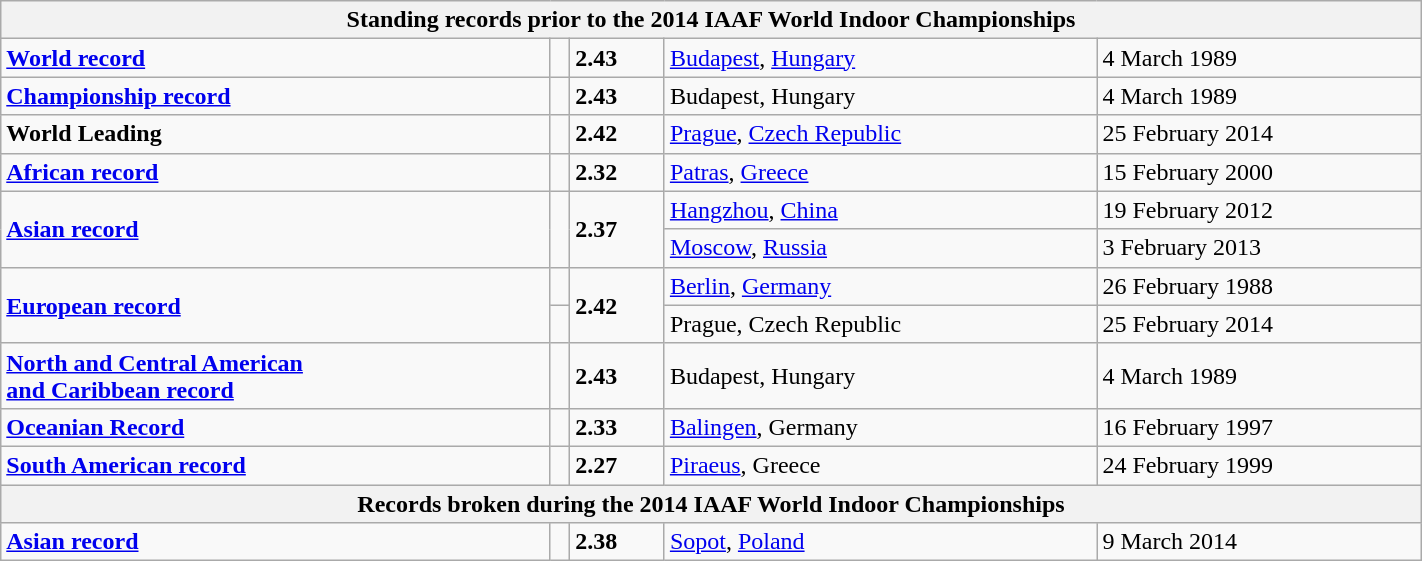<table class="wikitable" width=75%>
<tr>
<th colspan="5">Standing records prior to the 2014 IAAF World Indoor Championships</th>
</tr>
<tr>
<td><strong><a href='#'>World record</a></strong></td>
<td></td>
<td><strong>2.43</strong></td>
<td><a href='#'>Budapest</a>, <a href='#'>Hungary</a></td>
<td>4 March 1989</td>
</tr>
<tr>
<td><strong><a href='#'>Championship record</a></strong></td>
<td></td>
<td><strong>2.43</strong></td>
<td>Budapest, Hungary</td>
<td>4 March 1989</td>
</tr>
<tr>
<td><strong>World Leading</strong></td>
<td></td>
<td><strong>2.42</strong></td>
<td><a href='#'>Prague</a>, <a href='#'>Czech Republic</a></td>
<td>25 February 2014</td>
</tr>
<tr>
<td><strong><a href='#'>African record</a></strong></td>
<td></td>
<td><strong>2.32</strong></td>
<td><a href='#'>Patras</a>, <a href='#'>Greece</a></td>
<td>15 February 2000</td>
</tr>
<tr>
<td rowspan="2"><strong><a href='#'>Asian record</a></strong></td>
<td rowspan="2"></td>
<td rowspan="2"><strong>2.37</strong></td>
<td><a href='#'>Hangzhou</a>, <a href='#'>China</a></td>
<td>19 February 2012</td>
</tr>
<tr>
<td><a href='#'>Moscow</a>, <a href='#'>Russia</a></td>
<td>3 February 2013</td>
</tr>
<tr>
<td rowspan="2"><strong><a href='#'>European record</a></strong></td>
<td></td>
<td rowspan="2"><strong>2.42</strong></td>
<td><a href='#'>Berlin</a>, <a href='#'>Germany</a></td>
<td>26 February 1988</td>
</tr>
<tr>
<td></td>
<td>Prague, Czech Republic</td>
<td>25 February 2014</td>
</tr>
<tr>
<td><strong><a href='#'>North and Central American <br>and Caribbean record</a></strong></td>
<td></td>
<td><strong>2.43</strong></td>
<td>Budapest, Hungary</td>
<td>4 March 1989</td>
</tr>
<tr>
<td><strong><a href='#'>Oceanian Record</a></strong></td>
<td></td>
<td><strong>2.33</strong></td>
<td><a href='#'>Balingen</a>, Germany</td>
<td>16 February 1997</td>
</tr>
<tr>
<td><strong><a href='#'>South American record</a></strong></td>
<td></td>
<td><strong>2.27</strong></td>
<td><a href='#'>Piraeus</a>, Greece</td>
<td>24 February 1999</td>
</tr>
<tr>
<th colspan="5">Records broken during the 2014 IAAF World Indoor Championships</th>
</tr>
<tr>
<td><strong><a href='#'>Asian record</a></strong></td>
<td></td>
<td><strong>2.38</strong></td>
<td><a href='#'>Sopot</a>, <a href='#'>Poland</a></td>
<td>9 March 2014</td>
</tr>
</table>
